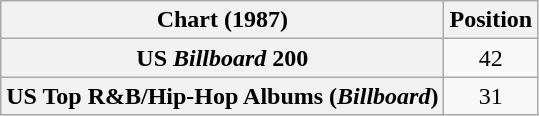<table class="wikitable sortable plainrowheaders" style="text-align:center">
<tr>
<th scope="col">Chart (1987)</th>
<th scope="col">Position</th>
</tr>
<tr>
<th scope="row">US <em>Billboard</em> 200</th>
<td>42</td>
</tr>
<tr>
<th scope="row">US Top R&B/Hip-Hop Albums (<em>Billboard</em>)</th>
<td>31</td>
</tr>
</table>
